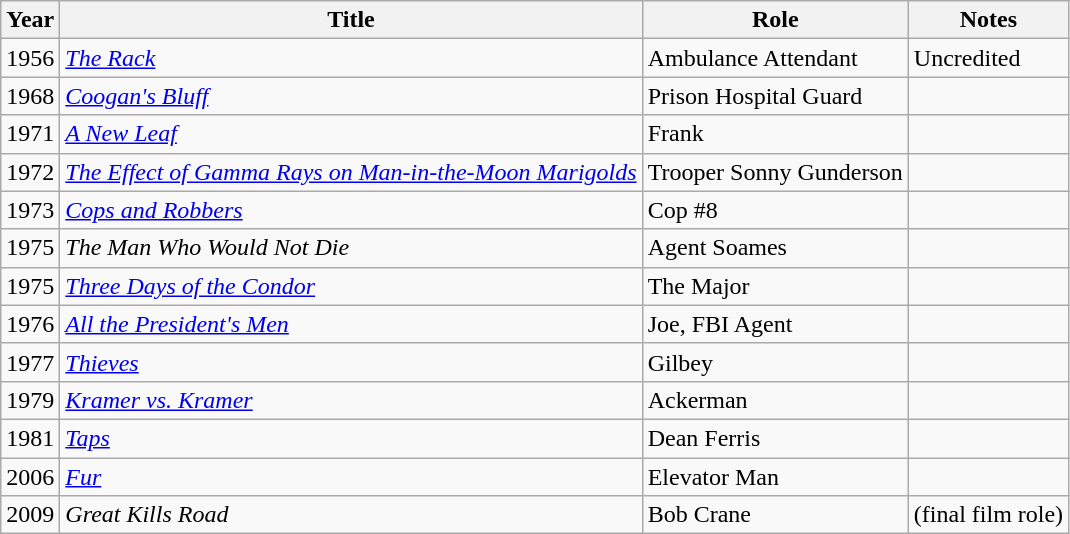<table class="wikitable">
<tr>
<th>Year</th>
<th>Title</th>
<th>Role</th>
<th>Notes</th>
</tr>
<tr>
<td>1956</td>
<td><em><a href='#'>The Rack</a></em></td>
<td>Ambulance Attendant</td>
<td>Uncredited</td>
</tr>
<tr>
<td>1968</td>
<td><em><a href='#'>Coogan's Bluff</a></em></td>
<td>Prison Hospital Guard</td>
<td></td>
</tr>
<tr>
<td>1971</td>
<td><em><a href='#'>A New Leaf</a></em></td>
<td>Frank</td>
<td></td>
</tr>
<tr>
<td>1972</td>
<td><em><a href='#'>The Effect of Gamma Rays on Man-in-the-Moon Marigolds</a></em></td>
<td>Trooper Sonny Gunderson</td>
<td></td>
</tr>
<tr>
<td>1973</td>
<td><em><a href='#'>Cops and Robbers</a></em></td>
<td>Cop #8</td>
<td></td>
</tr>
<tr>
<td>1975</td>
<td><em>The Man Who Would Not Die</em></td>
<td>Agent Soames</td>
<td></td>
</tr>
<tr>
<td>1975</td>
<td><em><a href='#'>Three Days of the Condor</a></em></td>
<td>The Major</td>
<td></td>
</tr>
<tr>
<td>1976</td>
<td><em><a href='#'>All the President's Men</a></em></td>
<td>Joe, FBI Agent</td>
<td></td>
</tr>
<tr>
<td>1977</td>
<td><em><a href='#'>Thieves</a></em></td>
<td>Gilbey</td>
<td></td>
</tr>
<tr>
<td>1979</td>
<td><em><a href='#'>Kramer vs. Kramer</a></em></td>
<td>Ackerman</td>
<td></td>
</tr>
<tr>
<td>1981</td>
<td><em><a href='#'>Taps</a></em></td>
<td>Dean Ferris</td>
<td></td>
</tr>
<tr>
<td>2006</td>
<td><em><a href='#'>Fur</a></em></td>
<td>Elevator Man</td>
<td></td>
</tr>
<tr>
<td>2009</td>
<td><em>Great Kills Road</em></td>
<td>Bob Crane</td>
<td>(final film role)</td>
</tr>
</table>
